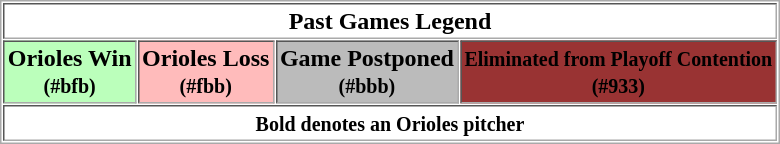<table border="1" cellpadding="2" cellspacing="1" style="margin:auto; border:1px solid #aaa;">
<tr>
<th colspan="5">Past Games Legend</th>
</tr>
<tr>
<th style="background:#bfb;">Orioles Win <br><small>(#bfb)</small></th>
<th style="background:#fbb;">Orioles Loss <br><small>(#fbb)</small></th>
<th style="background:#bbb;">Game Postponed <br><small>(#bbb)</small></th>
<th style="background:#933;"><small><span>Eliminated from Playoff Contention</span></small> <br><small><span>(#933)</span></small></th>
</tr>
<tr>
<th colspan="5"><small>Bold denotes an Orioles pitcher</small></th>
</tr>
</table>
